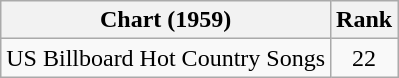<table class="wikitable">
<tr>
<th>Chart (1959)</th>
<th style="text-align:center;">Rank</th>
</tr>
<tr>
<td>US Billboard Hot Country Songs</td>
<td align="center">22</td>
</tr>
</table>
